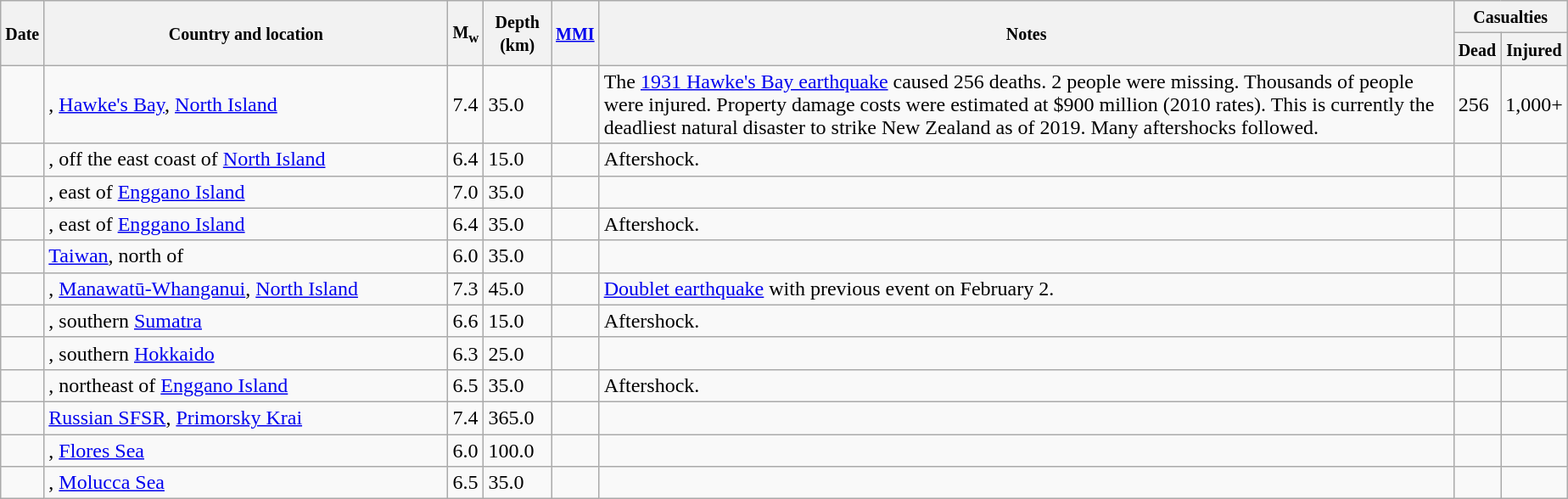<table class="wikitable sortable sort-under" style="border:1px black; margin-left:1em;">
<tr>
<th rowspan="2"><small>Date</small></th>
<th rowspan="2" style="width: 310px"><small>Country and location</small></th>
<th rowspan="2"><small>M<sub>w</sub></small></th>
<th rowspan="2"><small>Depth (km)</small></th>
<th rowspan="2"><small><a href='#'>MMI</a></small></th>
<th rowspan="2" class="unsortable"><small>Notes</small></th>
<th colspan="2"><small>Casualties</small></th>
</tr>
<tr>
<th><small>Dead</small></th>
<th><small>Injured</small></th>
</tr>
<tr>
<td></td>
<td>, <a href='#'>Hawke's Bay</a>, <a href='#'>North Island</a></td>
<td>7.4</td>
<td>35.0</td>
<td></td>
<td>The <a href='#'>1931 Hawke's Bay earthquake</a> caused 256 deaths. 2 people were missing. Thousands of people were injured. Property damage costs were estimated at $900 million (2010 rates). This is currently the deadliest natural disaster to strike New Zealand as of 2019. Many aftershocks followed.</td>
<td>256</td>
<td>1,000+</td>
</tr>
<tr>
<td></td>
<td>, off the east coast of <a href='#'>North Island</a></td>
<td>6.4</td>
<td>15.0</td>
<td></td>
<td>Aftershock.</td>
<td></td>
<td></td>
</tr>
<tr>
<td></td>
<td>, east of <a href='#'>Enggano Island</a></td>
<td>7.0</td>
<td>35.0</td>
<td></td>
<td></td>
<td></td>
<td></td>
</tr>
<tr>
<td></td>
<td>, east of <a href='#'>Enggano Island</a></td>
<td>6.4</td>
<td>35.0</td>
<td></td>
<td>Aftershock.</td>
<td></td>
<td></td>
</tr>
<tr>
<td></td>
<td> <a href='#'>Taiwan</a>, north of</td>
<td>6.0</td>
<td>35.0</td>
<td></td>
<td></td>
<td></td>
<td></td>
</tr>
<tr>
<td></td>
<td>, <a href='#'>Manawatū-Whanganui</a>, <a href='#'>North Island</a></td>
<td>7.3</td>
<td>45.0</td>
<td></td>
<td><a href='#'>Doublet earthquake</a> with previous event on February 2.</td>
<td></td>
<td></td>
</tr>
<tr>
<td></td>
<td>, southern <a href='#'>Sumatra</a></td>
<td>6.6</td>
<td>15.0</td>
<td></td>
<td>Aftershock.</td>
<td></td>
<td></td>
</tr>
<tr>
<td></td>
<td>, southern <a href='#'>Hokkaido</a></td>
<td>6.3</td>
<td>25.0</td>
<td></td>
<td></td>
<td></td>
<td></td>
</tr>
<tr>
<td></td>
<td>, northeast of <a href='#'>Enggano Island</a></td>
<td>6.5</td>
<td>35.0</td>
<td></td>
<td>Aftershock.</td>
<td></td>
<td></td>
</tr>
<tr>
<td></td>
<td> <a href='#'>Russian SFSR</a>, <a href='#'>Primorsky Krai</a></td>
<td>7.4</td>
<td>365.0</td>
<td></td>
<td></td>
<td></td>
<td></td>
</tr>
<tr>
<td></td>
<td>, <a href='#'>Flores Sea</a></td>
<td>6.0</td>
<td>100.0</td>
<td></td>
<td></td>
<td></td>
<td></td>
</tr>
<tr>
<td></td>
<td>, <a href='#'>Molucca Sea</a></td>
<td>6.5</td>
<td>35.0</td>
<td></td>
<td></td>
<td></td>
<td></td>
</tr>
</table>
